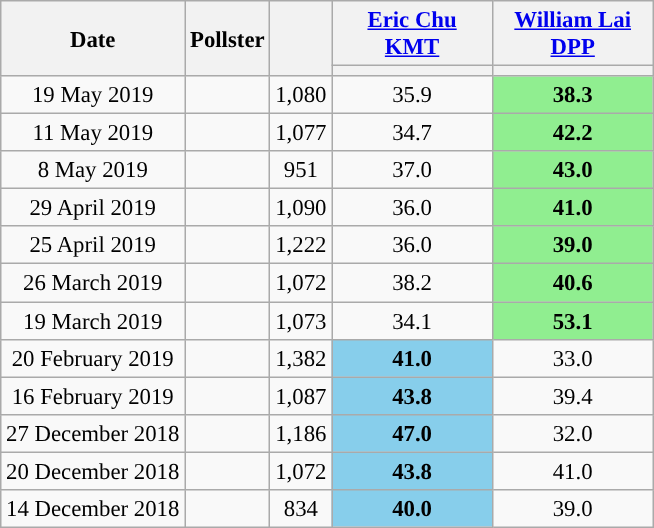<table class="wikitable sortable collapsible" style="font-size:95%; text-align:center">
<tr>
<th rowspan=2>Date</th>
<th rowspan=2>Pollster</th>
<th rowspan=2></th>
<th width=100px><a href='#'>Eric Chu</a><br><a href='#'>KMT</a></th>
<th width=100px><a href='#'>William Lai</a><br><a href='#'>DPP</a></th>
</tr>
<tr>
<th style="background:"></th>
<th style="background:"></th>
</tr>
<tr>
<td>19 May 2019</td>
<td></td>
<td>1,080</td>
<td>35.9</td>
<td style="background-color:lightgreen;"><strong>38.3</strong></td>
</tr>
<tr>
<td>11 May 2019</td>
<td></td>
<td>1,077</td>
<td>34.7</td>
<td style="background-color:lightgreen;"><strong>42.2</strong></td>
</tr>
<tr>
<td>8 May 2019</td>
<td></td>
<td>951</td>
<td>37.0</td>
<td style="background-color:lightgreen;"><strong>43.0</strong></td>
</tr>
<tr>
<td>29 April 2019</td>
<td></td>
<td>1,090</td>
<td>36.0</td>
<td style="background-color:lightgreen;"><strong>41.0</strong></td>
</tr>
<tr>
<td>25 April 2019</td>
<td></td>
<td>1,222</td>
<td>36.0</td>
<td style="background-color:lightgreen;"><strong>39.0</strong></td>
</tr>
<tr>
<td>26 March 2019</td>
<td></td>
<td>1,072</td>
<td>38.2</td>
<td style="background-color:lightgreen;"><strong>40.6</strong></td>
</tr>
<tr>
<td>19 March 2019</td>
<td></td>
<td>1,073</td>
<td>34.1</td>
<td style="background-color:lightgreen;"><strong>53.1</strong></td>
</tr>
<tr>
<td>20 February 2019</td>
<td></td>
<td>1,382</td>
<td style="background-color:skyblue;"><strong>41.0</strong></td>
<td>33.0</td>
</tr>
<tr>
<td>16 February 2019</td>
<td></td>
<td>1,087</td>
<td style="background-color:skyblue;"><strong>43.8</strong></td>
<td>39.4</td>
</tr>
<tr>
<td>27 December 2018</td>
<td></td>
<td>1,186</td>
<td style="background-color:skyblue;"><strong>47.0</strong></td>
<td>32.0</td>
</tr>
<tr>
<td>20 December 2018</td>
<td></td>
<td>1,072</td>
<td style="background-color:skyblue;"><strong>43.8</strong></td>
<td>41.0</td>
</tr>
<tr>
<td>14 December 2018</td>
<td></td>
<td>834</td>
<td style="background-color:skyblue;"><strong>40.0</strong></td>
<td>39.0</td>
</tr>
</table>
